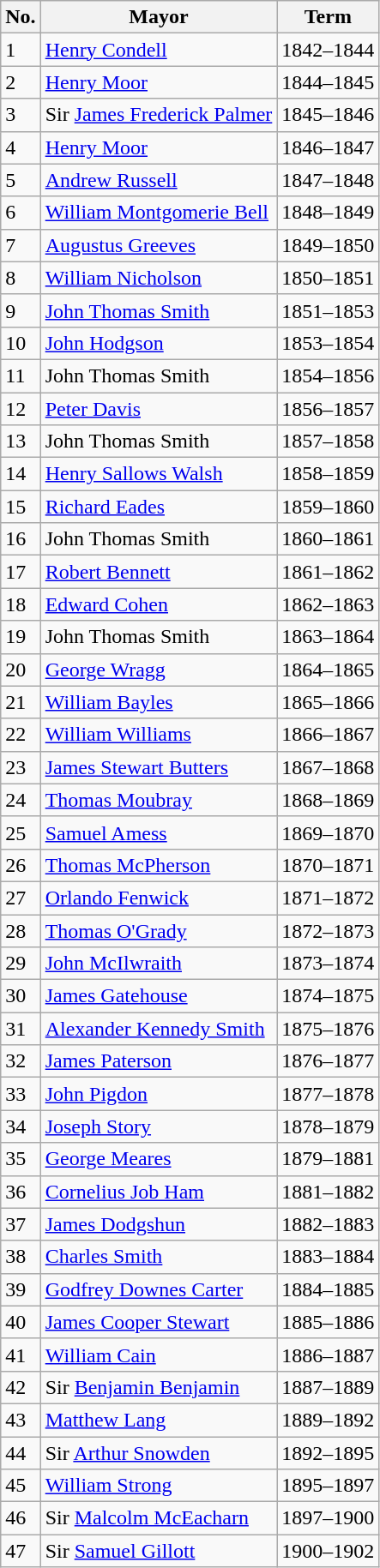<table class="wikitable">
<tr>
<th>No.</th>
<th>Mayor</th>
<th>Term</th>
</tr>
<tr>
<td>1</td>
<td><a href='#'>Henry Condell</a></td>
<td>1842–1844</td>
</tr>
<tr>
<td>2</td>
<td><a href='#'>Henry Moor</a></td>
<td>1844–1845</td>
</tr>
<tr>
<td>3</td>
<td>Sir <a href='#'>James Frederick Palmer</a></td>
<td>1845–1846</td>
</tr>
<tr>
<td>4</td>
<td><a href='#'>Henry Moor</a></td>
<td>1846–1847</td>
</tr>
<tr>
<td>5</td>
<td><a href='#'>Andrew Russell</a></td>
<td>1847–1848</td>
</tr>
<tr>
<td>6</td>
<td><a href='#'>William Montgomerie Bell</a></td>
<td>1848–1849</td>
</tr>
<tr>
<td>7</td>
<td><a href='#'>Augustus Greeves</a></td>
<td>1849–1850</td>
</tr>
<tr>
<td>8</td>
<td><a href='#'>William Nicholson</a></td>
<td>1850–1851</td>
</tr>
<tr>
<td>9</td>
<td><a href='#'>John Thomas Smith</a></td>
<td>1851–1853</td>
</tr>
<tr>
<td>10</td>
<td><a href='#'>John Hodgson</a></td>
<td>1853–1854</td>
</tr>
<tr>
<td>11</td>
<td>John Thomas Smith</td>
<td>1854–1856</td>
</tr>
<tr>
<td>12</td>
<td><a href='#'>Peter Davis</a></td>
<td>1856–1857</td>
</tr>
<tr>
<td>13</td>
<td>John Thomas Smith</td>
<td>1857–1858</td>
</tr>
<tr>
<td>14</td>
<td><a href='#'>Henry Sallows Walsh</a></td>
<td>1858–1859</td>
</tr>
<tr>
<td>15</td>
<td><a href='#'>Richard Eades</a></td>
<td>1859–1860</td>
</tr>
<tr>
<td>16</td>
<td>John Thomas Smith</td>
<td>1860–1861</td>
</tr>
<tr>
<td>17</td>
<td><a href='#'>Robert Bennett</a></td>
<td>1861–1862</td>
</tr>
<tr>
<td>18</td>
<td><a href='#'>Edward Cohen</a></td>
<td>1862–1863</td>
</tr>
<tr>
<td>19</td>
<td>John Thomas Smith</td>
<td>1863–1864</td>
</tr>
<tr>
<td>20</td>
<td><a href='#'>George Wragg</a></td>
<td>1864–1865</td>
</tr>
<tr>
<td>21</td>
<td><a href='#'>William Bayles</a></td>
<td>1865–1866</td>
</tr>
<tr>
<td>22</td>
<td><a href='#'>William Williams</a></td>
<td>1866–1867</td>
</tr>
<tr>
<td>23</td>
<td><a href='#'>James Stewart Butters</a></td>
<td>1867–1868</td>
</tr>
<tr>
<td>24</td>
<td><a href='#'>Thomas Moubray</a></td>
<td>1868–1869</td>
</tr>
<tr>
<td>25</td>
<td><a href='#'>Samuel Amess</a></td>
<td>1869–1870</td>
</tr>
<tr>
<td>26</td>
<td><a href='#'>Thomas McPherson</a></td>
<td>1870–1871</td>
</tr>
<tr>
<td>27</td>
<td><a href='#'>Orlando Fenwick</a></td>
<td>1871–1872</td>
</tr>
<tr>
<td>28</td>
<td><a href='#'>Thomas O'Grady</a></td>
<td>1872–1873</td>
</tr>
<tr>
<td>29</td>
<td><a href='#'>John McIlwraith</a></td>
<td>1873–1874</td>
</tr>
<tr>
<td>30</td>
<td><a href='#'>James Gatehouse</a></td>
<td>1874–1875</td>
</tr>
<tr>
<td>31</td>
<td><a href='#'>Alexander Kennedy Smith</a></td>
<td>1875–1876</td>
</tr>
<tr>
<td>32</td>
<td><a href='#'>James Paterson</a></td>
<td>1876–1877</td>
</tr>
<tr>
<td>33</td>
<td><a href='#'>John Pigdon</a></td>
<td>1877–1878</td>
</tr>
<tr>
<td>34</td>
<td><a href='#'>Joseph Story</a></td>
<td>1878–1879</td>
</tr>
<tr>
<td>35</td>
<td><a href='#'>George Meares</a></td>
<td>1879–1881</td>
</tr>
<tr>
<td>36</td>
<td><a href='#'>Cornelius Job Ham</a></td>
<td>1881–1882</td>
</tr>
<tr>
<td>37</td>
<td><a href='#'>James Dodgshun</a></td>
<td>1882–1883</td>
</tr>
<tr>
<td>38</td>
<td><a href='#'>Charles Smith</a></td>
<td>1883–1884</td>
</tr>
<tr>
<td>39</td>
<td><a href='#'>Godfrey Downes Carter</a></td>
<td>1884–1885</td>
</tr>
<tr>
<td>40</td>
<td><a href='#'>James Cooper Stewart</a></td>
<td>1885–1886</td>
</tr>
<tr>
<td>41</td>
<td><a href='#'>William Cain</a></td>
<td>1886–1887</td>
</tr>
<tr>
<td>42</td>
<td>Sir <a href='#'>Benjamin Benjamin</a></td>
<td>1887–1889</td>
</tr>
<tr>
<td>43</td>
<td><a href='#'>Matthew Lang</a></td>
<td>1889–1892</td>
</tr>
<tr>
<td>44</td>
<td>Sir <a href='#'>Arthur Snowden</a></td>
<td>1892–1895</td>
</tr>
<tr>
<td>45</td>
<td><a href='#'>William Strong</a></td>
<td>1895–1897</td>
</tr>
<tr>
<td>46</td>
<td>Sir <a href='#'>Malcolm McEacharn</a></td>
<td>1897–1900</td>
</tr>
<tr>
<td>47</td>
<td>Sir <a href='#'>Samuel Gillott</a></td>
<td>1900–1902</td>
</tr>
</table>
